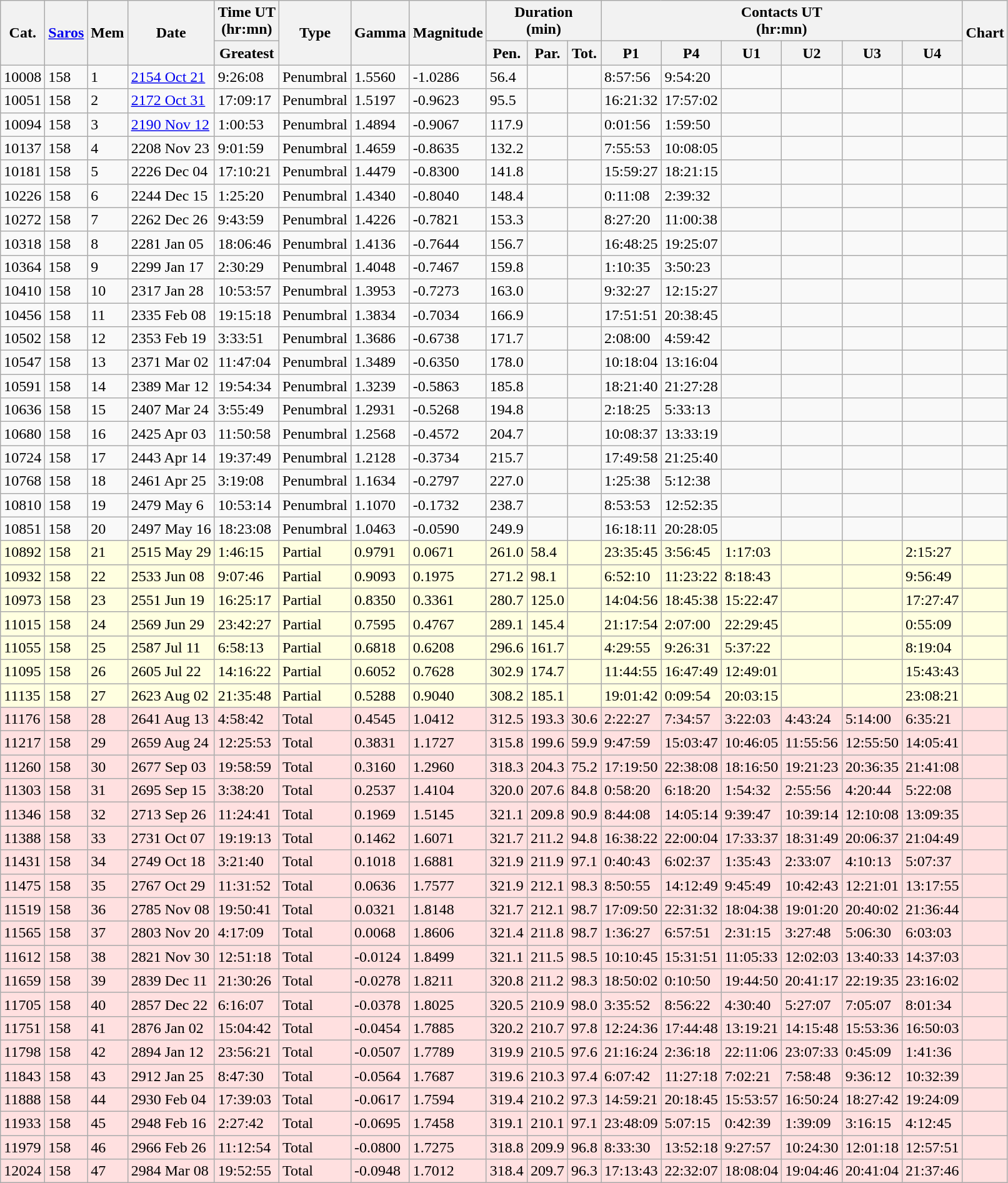<table class=wikitable>
<tr>
<th rowspan=2>Cat.</th>
<th rowspan=2><a href='#'>Saros</a></th>
<th rowspan=2>Mem</th>
<th rowspan=2>Date</th>
<th>Time UT<br>(hr:mn)</th>
<th rowspan=2>Type</th>
<th rowspan=2>Gamma</th>
<th rowspan=2>Magnitude</th>
<th colspan=3>Duration<br>(min)</th>
<th colspan=6>Contacts UT<br>(hr:mn)</th>
<th rowspan=2>Chart</th>
</tr>
<tr>
<th>Greatest</th>
<th>Pen.</th>
<th>Par.</th>
<th>Tot.</th>
<th>P1</th>
<th>P4</th>
<th>U1</th>
<th>U2</th>
<th>U3</th>
<th>U4</th>
</tr>
<tr>
<td>10008</td>
<td>158</td>
<td>1</td>
<td><a href='#'>2154 Oct 21</a></td>
<td>9:26:08</td>
<td>Penumbral</td>
<td>1.5560</td>
<td>-1.0286</td>
<td>56.4</td>
<td></td>
<td></td>
<td>8:57:56</td>
<td>9:54:20</td>
<td></td>
<td></td>
<td></td>
<td></td>
<td></td>
</tr>
<tr>
<td>10051</td>
<td>158</td>
<td>2</td>
<td><a href='#'>2172 Oct 31</a></td>
<td>17:09:17</td>
<td>Penumbral</td>
<td>1.5197</td>
<td>-0.9623</td>
<td>95.5</td>
<td></td>
<td></td>
<td>16:21:32</td>
<td>17:57:02</td>
<td></td>
<td></td>
<td></td>
<td></td>
<td></td>
</tr>
<tr>
<td>10094</td>
<td>158</td>
<td>3</td>
<td><a href='#'>2190 Nov 12</a></td>
<td>1:00:53</td>
<td>Penumbral</td>
<td>1.4894</td>
<td>-0.9067</td>
<td>117.9</td>
<td></td>
<td></td>
<td>0:01:56</td>
<td>1:59:50</td>
<td></td>
<td></td>
<td></td>
<td></td>
<td></td>
</tr>
<tr>
<td>10137</td>
<td>158</td>
<td>4</td>
<td>2208 Nov 23</td>
<td>9:01:59</td>
<td>Penumbral</td>
<td>1.4659</td>
<td>-0.8635</td>
<td>132.2</td>
<td></td>
<td></td>
<td>7:55:53</td>
<td>10:08:05</td>
<td></td>
<td></td>
<td></td>
<td></td>
<td></td>
</tr>
<tr>
<td>10181</td>
<td>158</td>
<td>5</td>
<td>2226 Dec 04</td>
<td>17:10:21</td>
<td>Penumbral</td>
<td>1.4479</td>
<td>-0.8300</td>
<td>141.8</td>
<td></td>
<td></td>
<td>15:59:27</td>
<td>18:21:15</td>
<td></td>
<td></td>
<td></td>
<td></td>
<td></td>
</tr>
<tr>
<td>10226</td>
<td>158</td>
<td>6</td>
<td>2244 Dec 15</td>
<td>1:25:20</td>
<td>Penumbral</td>
<td>1.4340</td>
<td>-0.8040</td>
<td>148.4</td>
<td></td>
<td></td>
<td>0:11:08</td>
<td>2:39:32</td>
<td></td>
<td></td>
<td></td>
<td></td>
<td></td>
</tr>
<tr>
<td>10272</td>
<td>158</td>
<td>7</td>
<td>2262 Dec 26</td>
<td>9:43:59</td>
<td>Penumbral</td>
<td>1.4226</td>
<td>-0.7821</td>
<td>153.3</td>
<td></td>
<td></td>
<td>8:27:20</td>
<td>11:00:38</td>
<td></td>
<td></td>
<td></td>
<td></td>
<td></td>
</tr>
<tr>
<td>10318</td>
<td>158</td>
<td>8</td>
<td>2281 Jan 05</td>
<td>18:06:46</td>
<td>Penumbral</td>
<td>1.4136</td>
<td>-0.7644</td>
<td>156.7</td>
<td></td>
<td></td>
<td>16:48:25</td>
<td>19:25:07</td>
<td></td>
<td></td>
<td></td>
<td></td>
<td></td>
</tr>
<tr>
<td>10364</td>
<td>158</td>
<td>9</td>
<td>2299 Jan 17</td>
<td>2:30:29</td>
<td>Penumbral</td>
<td>1.4048</td>
<td>-0.7467</td>
<td>159.8</td>
<td></td>
<td></td>
<td>1:10:35</td>
<td>3:50:23</td>
<td></td>
<td></td>
<td></td>
<td></td>
<td></td>
</tr>
<tr>
<td>10410</td>
<td>158</td>
<td>10</td>
<td>2317 Jan 28</td>
<td>10:53:57</td>
<td>Penumbral</td>
<td>1.3953</td>
<td>-0.7273</td>
<td>163.0</td>
<td></td>
<td></td>
<td>9:32:27</td>
<td>12:15:27</td>
<td></td>
<td></td>
<td></td>
<td></td>
<td></td>
</tr>
<tr>
<td>10456</td>
<td>158</td>
<td>11</td>
<td>2335 Feb 08</td>
<td>19:15:18</td>
<td>Penumbral</td>
<td>1.3834</td>
<td>-0.7034</td>
<td>166.9</td>
<td></td>
<td></td>
<td>17:51:51</td>
<td>20:38:45</td>
<td></td>
<td></td>
<td></td>
<td></td>
<td></td>
</tr>
<tr>
<td>10502</td>
<td>158</td>
<td>12</td>
<td>2353 Feb 19</td>
<td>3:33:51</td>
<td>Penumbral</td>
<td>1.3686</td>
<td>-0.6738</td>
<td>171.7</td>
<td></td>
<td></td>
<td>2:08:00</td>
<td>4:59:42</td>
<td></td>
<td></td>
<td></td>
<td></td>
<td></td>
</tr>
<tr>
<td>10547</td>
<td>158</td>
<td>13</td>
<td>2371 Mar 02</td>
<td>11:47:04</td>
<td>Penumbral</td>
<td>1.3489</td>
<td>-0.6350</td>
<td>178.0</td>
<td></td>
<td></td>
<td>10:18:04</td>
<td>13:16:04</td>
<td></td>
<td></td>
<td></td>
<td></td>
<td></td>
</tr>
<tr>
<td>10591</td>
<td>158</td>
<td>14</td>
<td>2389 Mar 12</td>
<td>19:54:34</td>
<td>Penumbral</td>
<td>1.3239</td>
<td>-0.5863</td>
<td>185.8</td>
<td></td>
<td></td>
<td>18:21:40</td>
<td>21:27:28</td>
<td></td>
<td></td>
<td></td>
<td></td>
<td></td>
</tr>
<tr>
<td>10636</td>
<td>158</td>
<td>15</td>
<td>2407 Mar 24</td>
<td>3:55:49</td>
<td>Penumbral</td>
<td>1.2931</td>
<td>-0.5268</td>
<td>194.8</td>
<td></td>
<td></td>
<td>2:18:25</td>
<td>5:33:13</td>
<td></td>
<td></td>
<td></td>
<td></td>
<td></td>
</tr>
<tr>
<td>10680</td>
<td>158</td>
<td>16</td>
<td>2425 Apr 03</td>
<td>11:50:58</td>
<td>Penumbral</td>
<td>1.2568</td>
<td>-0.4572</td>
<td>204.7</td>
<td></td>
<td></td>
<td>10:08:37</td>
<td>13:33:19</td>
<td></td>
<td></td>
<td></td>
<td></td>
<td></td>
</tr>
<tr>
<td>10724</td>
<td>158</td>
<td>17</td>
<td>2443 Apr 14</td>
<td>19:37:49</td>
<td>Penumbral</td>
<td>1.2128</td>
<td>-0.3734</td>
<td>215.7</td>
<td></td>
<td></td>
<td>17:49:58</td>
<td>21:25:40</td>
<td></td>
<td></td>
<td></td>
<td></td>
<td></td>
</tr>
<tr>
<td>10768</td>
<td>158</td>
<td>18</td>
<td>2461 Apr 25</td>
<td>3:19:08</td>
<td>Penumbral</td>
<td>1.1634</td>
<td>-0.2797</td>
<td>227.0</td>
<td></td>
<td></td>
<td>1:25:38</td>
<td>5:12:38</td>
<td></td>
<td></td>
<td></td>
<td></td>
<td></td>
</tr>
<tr>
<td>10810</td>
<td>158</td>
<td>19</td>
<td>2479 May 6</td>
<td>10:53:14</td>
<td>Penumbral</td>
<td>1.1070</td>
<td>-0.1732</td>
<td>238.7</td>
<td></td>
<td></td>
<td>8:53:53</td>
<td>12:52:35</td>
<td></td>
<td></td>
<td></td>
<td></td>
<td></td>
</tr>
<tr>
<td>10851</td>
<td>158</td>
<td>20</td>
<td>2497 May 16</td>
<td>18:23:08</td>
<td>Penumbral</td>
<td>1.0463</td>
<td>-0.0590</td>
<td>249.9</td>
<td></td>
<td></td>
<td>16:18:11</td>
<td>20:28:05</td>
<td></td>
<td></td>
<td></td>
<td></td>
<td></td>
</tr>
<tr bgcolor=#ffffe0>
<td>10892</td>
<td>158</td>
<td>21</td>
<td>2515 May 29</td>
<td>1:46:15</td>
<td>Partial</td>
<td>0.9791</td>
<td>0.0671</td>
<td>261.0</td>
<td>58.4</td>
<td></td>
<td>23:35:45</td>
<td>3:56:45</td>
<td>1:17:03</td>
<td></td>
<td></td>
<td>2:15:27</td>
<td></td>
</tr>
<tr bgcolor=#ffffe0>
<td>10932</td>
<td>158</td>
<td>22</td>
<td>2533 Jun 08</td>
<td>9:07:46</td>
<td>Partial</td>
<td>0.9093</td>
<td>0.1975</td>
<td>271.2</td>
<td>98.1</td>
<td></td>
<td>6:52:10</td>
<td>11:23:22</td>
<td>8:18:43</td>
<td></td>
<td></td>
<td>9:56:49</td>
<td></td>
</tr>
<tr bgcolor=#ffffe0>
<td>10973</td>
<td>158</td>
<td>23</td>
<td>2551 Jun 19</td>
<td>16:25:17</td>
<td>Partial</td>
<td>0.8350</td>
<td>0.3361</td>
<td>280.7</td>
<td>125.0</td>
<td></td>
<td>14:04:56</td>
<td>18:45:38</td>
<td>15:22:47</td>
<td></td>
<td></td>
<td>17:27:47</td>
<td></td>
</tr>
<tr bgcolor=#ffffe0>
<td>11015</td>
<td>158</td>
<td>24</td>
<td>2569 Jun 29</td>
<td>23:42:27</td>
<td>Partial</td>
<td>0.7595</td>
<td>0.4767</td>
<td>289.1</td>
<td>145.4</td>
<td></td>
<td>21:17:54</td>
<td>2:07:00</td>
<td>22:29:45</td>
<td></td>
<td></td>
<td>0:55:09</td>
<td></td>
</tr>
<tr bgcolor=#ffffe0>
<td>11055</td>
<td>158</td>
<td>25</td>
<td>2587 Jul 11</td>
<td>6:58:13</td>
<td>Partial</td>
<td>0.6818</td>
<td>0.6208</td>
<td>296.6</td>
<td>161.7</td>
<td></td>
<td>4:29:55</td>
<td>9:26:31</td>
<td>5:37:22</td>
<td></td>
<td></td>
<td>8:19:04</td>
<td></td>
</tr>
<tr bgcolor=#ffffe0>
<td>11095</td>
<td>158</td>
<td>26</td>
<td>2605 Jul 22</td>
<td>14:16:22</td>
<td>Partial</td>
<td>0.6052</td>
<td>0.7628</td>
<td>302.9</td>
<td>174.7</td>
<td></td>
<td>11:44:55</td>
<td>16:47:49</td>
<td>12:49:01</td>
<td></td>
<td></td>
<td>15:43:43</td>
<td></td>
</tr>
<tr bgcolor=#ffffe0>
<td>11135</td>
<td>158</td>
<td>27</td>
<td>2623 Aug 02</td>
<td>21:35:48</td>
<td>Partial</td>
<td>0.5288</td>
<td>0.9040</td>
<td>308.2</td>
<td>185.1</td>
<td></td>
<td>19:01:42</td>
<td>0:09:54</td>
<td>20:03:15</td>
<td></td>
<td></td>
<td>23:08:21</td>
<td></td>
</tr>
<tr bgcolor=#ffe0e0>
<td>11176</td>
<td>158</td>
<td>28</td>
<td>2641 Aug 13</td>
<td>4:58:42</td>
<td>Total</td>
<td>0.4545</td>
<td>1.0412</td>
<td>312.5</td>
<td>193.3</td>
<td>30.6</td>
<td>2:22:27</td>
<td>7:34:57</td>
<td>3:22:03</td>
<td>4:43:24</td>
<td>5:14:00</td>
<td>6:35:21</td>
<td></td>
</tr>
<tr bgcolor=#ffe0e0>
<td>11217</td>
<td>158</td>
<td>29</td>
<td>2659 Aug 24</td>
<td>12:25:53</td>
<td>Total</td>
<td>0.3831</td>
<td>1.1727</td>
<td>315.8</td>
<td>199.6</td>
<td>59.9</td>
<td>9:47:59</td>
<td>15:03:47</td>
<td>10:46:05</td>
<td>11:55:56</td>
<td>12:55:50</td>
<td>14:05:41</td>
<td></td>
</tr>
<tr bgcolor=#ffe0e0>
<td>11260</td>
<td>158</td>
<td>30</td>
<td>2677 Sep 03</td>
<td>19:58:59</td>
<td>Total</td>
<td>0.3160</td>
<td>1.2960</td>
<td>318.3</td>
<td>204.3</td>
<td>75.2</td>
<td>17:19:50</td>
<td>22:38:08</td>
<td>18:16:50</td>
<td>19:21:23</td>
<td>20:36:35</td>
<td>21:41:08</td>
<td></td>
</tr>
<tr bgcolor=#ffe0e0>
<td>11303</td>
<td>158</td>
<td>31</td>
<td>2695 Sep 15</td>
<td>3:38:20</td>
<td>Total</td>
<td>0.2537</td>
<td>1.4104</td>
<td>320.0</td>
<td>207.6</td>
<td>84.8</td>
<td>0:58:20</td>
<td>6:18:20</td>
<td>1:54:32</td>
<td>2:55:56</td>
<td>4:20:44</td>
<td>5:22:08</td>
<td></td>
</tr>
<tr bgcolor=#ffe0e0>
<td>11346</td>
<td>158</td>
<td>32</td>
<td>2713 Sep 26</td>
<td>11:24:41</td>
<td>Total</td>
<td>0.1969</td>
<td>1.5145</td>
<td>321.1</td>
<td>209.8</td>
<td>90.9</td>
<td>8:44:08</td>
<td>14:05:14</td>
<td>9:39:47</td>
<td>10:39:14</td>
<td>12:10:08</td>
<td>13:09:35</td>
<td></td>
</tr>
<tr bgcolor=#ffe0e0>
<td>11388</td>
<td>158</td>
<td>33</td>
<td>2731 Oct 07</td>
<td>19:19:13</td>
<td>Total</td>
<td>0.1462</td>
<td>1.6071</td>
<td>321.7</td>
<td>211.2</td>
<td>94.8</td>
<td>16:38:22</td>
<td>22:00:04</td>
<td>17:33:37</td>
<td>18:31:49</td>
<td>20:06:37</td>
<td>21:04:49</td>
<td></td>
</tr>
<tr bgcolor=#ffe0e0>
<td>11431</td>
<td>158</td>
<td>34</td>
<td>2749 Oct 18</td>
<td>3:21:40</td>
<td>Total</td>
<td>0.1018</td>
<td>1.6881</td>
<td>321.9</td>
<td>211.9</td>
<td>97.1</td>
<td>0:40:43</td>
<td>6:02:37</td>
<td>1:35:43</td>
<td>2:33:07</td>
<td>4:10:13</td>
<td>5:07:37</td>
<td></td>
</tr>
<tr bgcolor=#ffe0e0>
<td>11475</td>
<td>158</td>
<td>35</td>
<td>2767 Oct 29</td>
<td>11:31:52</td>
<td>Total</td>
<td>0.0636</td>
<td>1.7577</td>
<td>321.9</td>
<td>212.1</td>
<td>98.3</td>
<td>8:50:55</td>
<td>14:12:49</td>
<td>9:45:49</td>
<td>10:42:43</td>
<td>12:21:01</td>
<td>13:17:55</td>
<td></td>
</tr>
<tr bgcolor=#ffe0e0>
<td>11519</td>
<td>158</td>
<td>36</td>
<td>2785 Nov 08</td>
<td>19:50:41</td>
<td>Total</td>
<td>0.0321</td>
<td>1.8148</td>
<td>321.7</td>
<td>212.1</td>
<td>98.7</td>
<td>17:09:50</td>
<td>22:31:32</td>
<td>18:04:38</td>
<td>19:01:20</td>
<td>20:40:02</td>
<td>21:36:44</td>
<td></td>
</tr>
<tr bgcolor=#ffe0e0>
<td>11565</td>
<td>158</td>
<td>37</td>
<td>2803 Nov 20</td>
<td>4:17:09</td>
<td>Total</td>
<td>0.0068</td>
<td>1.8606</td>
<td>321.4</td>
<td>211.8</td>
<td>98.7</td>
<td>1:36:27</td>
<td>6:57:51</td>
<td>2:31:15</td>
<td>3:27:48</td>
<td>5:06:30</td>
<td>6:03:03</td>
<td></td>
</tr>
<tr bgcolor=#ffe0e0>
<td>11612</td>
<td>158</td>
<td>38</td>
<td>2821 Nov 30</td>
<td>12:51:18</td>
<td>Total</td>
<td>-0.0124</td>
<td>1.8499</td>
<td>321.1</td>
<td>211.5</td>
<td>98.5</td>
<td>10:10:45</td>
<td>15:31:51</td>
<td>11:05:33</td>
<td>12:02:03</td>
<td>13:40:33</td>
<td>14:37:03</td>
<td></td>
</tr>
<tr bgcolor=#ffe0e0>
<td>11659</td>
<td>158</td>
<td>39</td>
<td>2839 Dec 11</td>
<td>21:30:26</td>
<td>Total</td>
<td>-0.0278</td>
<td>1.8211</td>
<td>320.8</td>
<td>211.2</td>
<td>98.3</td>
<td>18:50:02</td>
<td>0:10:50</td>
<td>19:44:50</td>
<td>20:41:17</td>
<td>22:19:35</td>
<td>23:16:02</td>
<td></td>
</tr>
<tr bgcolor=#ffe0e0>
<td>11705</td>
<td>158</td>
<td>40</td>
<td>2857 Dec 22</td>
<td>6:16:07</td>
<td>Total</td>
<td>-0.0378</td>
<td>1.8025</td>
<td>320.5</td>
<td>210.9</td>
<td>98.0</td>
<td>3:35:52</td>
<td>8:56:22</td>
<td>4:30:40</td>
<td>5:27:07</td>
<td>7:05:07</td>
<td>8:01:34</td>
<td></td>
</tr>
<tr bgcolor=#ffe0e0>
<td>11751</td>
<td>158</td>
<td>41</td>
<td>2876 Jan 02</td>
<td>15:04:42</td>
<td>Total</td>
<td>-0.0454</td>
<td>1.7885</td>
<td>320.2</td>
<td>210.7</td>
<td>97.8</td>
<td>12:24:36</td>
<td>17:44:48</td>
<td>13:19:21</td>
<td>14:15:48</td>
<td>15:53:36</td>
<td>16:50:03</td>
<td></td>
</tr>
<tr bgcolor=#ffe0e0>
<td>11798</td>
<td>158</td>
<td>42</td>
<td>2894 Jan 12</td>
<td>23:56:21</td>
<td>Total</td>
<td>-0.0507</td>
<td>1.7789</td>
<td>319.9</td>
<td>210.5</td>
<td>97.6</td>
<td>21:16:24</td>
<td>2:36:18</td>
<td>22:11:06</td>
<td>23:07:33</td>
<td>0:45:09</td>
<td>1:41:36</td>
<td></td>
</tr>
<tr bgcolor=#ffe0e0>
<td>11843</td>
<td>158</td>
<td>43</td>
<td>2912 Jan 25</td>
<td>8:47:30</td>
<td>Total</td>
<td>-0.0564</td>
<td>1.7687</td>
<td>319.6</td>
<td>210.3</td>
<td>97.4</td>
<td>6:07:42</td>
<td>11:27:18</td>
<td>7:02:21</td>
<td>7:58:48</td>
<td>9:36:12</td>
<td>10:32:39</td>
<td></td>
</tr>
<tr bgcolor=#ffe0e0>
<td>11888</td>
<td>158</td>
<td>44</td>
<td>2930 Feb 04</td>
<td>17:39:03</td>
<td>Total</td>
<td>-0.0617</td>
<td>1.7594</td>
<td>319.4</td>
<td>210.2</td>
<td>97.3</td>
<td>14:59:21</td>
<td>20:18:45</td>
<td>15:53:57</td>
<td>16:50:24</td>
<td>18:27:42</td>
<td>19:24:09</td>
<td></td>
</tr>
<tr bgcolor=#ffe0e0>
<td>11933</td>
<td>158</td>
<td>45</td>
<td>2948 Feb 16</td>
<td>2:27:42</td>
<td>Total</td>
<td>-0.0695</td>
<td>1.7458</td>
<td>319.1</td>
<td>210.1</td>
<td>97.1</td>
<td>23:48:09</td>
<td>5:07:15</td>
<td>0:42:39</td>
<td>1:39:09</td>
<td>3:16:15</td>
<td>4:12:45</td>
<td></td>
</tr>
<tr bgcolor=#ffe0e0>
<td>11979</td>
<td>158</td>
<td>46</td>
<td>2966 Feb 26</td>
<td>11:12:54</td>
<td>Total</td>
<td>-0.0800</td>
<td>1.7275</td>
<td>318.8</td>
<td>209.9</td>
<td>96.8</td>
<td>8:33:30</td>
<td>13:52:18</td>
<td>9:27:57</td>
<td>10:24:30</td>
<td>12:01:18</td>
<td>12:57:51</td>
<td></td>
</tr>
<tr bgcolor=#ffe0e0>
<td>12024</td>
<td>158</td>
<td>47</td>
<td>2984 Mar 08</td>
<td>19:52:55</td>
<td>Total</td>
<td>-0.0948</td>
<td>1.7012</td>
<td>318.4</td>
<td>209.7</td>
<td>96.3</td>
<td>17:13:43</td>
<td>22:32:07</td>
<td>18:08:04</td>
<td>19:04:46</td>
<td>20:41:04</td>
<td>21:37:46</td>
<td></td>
</tr>
</table>
